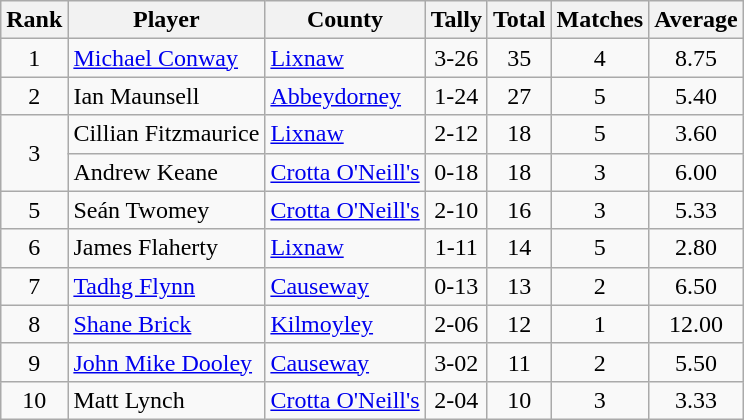<table class="wikitable">
<tr>
<th>Rank</th>
<th>Player</th>
<th>County</th>
<th>Tally</th>
<th>Total</th>
<th>Matches</th>
<th>Average</th>
</tr>
<tr>
<td rowspan=1 align=center>1</td>
<td><a href='#'>Michael Conway</a></td>
<td><a href='#'>Lixnaw</a></td>
<td align=center>3-26</td>
<td align=center>35</td>
<td align=center>4</td>
<td align=center>8.75</td>
</tr>
<tr>
<td rowspan=1 align=center>2</td>
<td>Ian Maunsell</td>
<td><a href='#'>Abbeydorney</a></td>
<td align=center>1-24</td>
<td align=center>27</td>
<td align=center>5</td>
<td align=center>5.40</td>
</tr>
<tr>
<td rowspan=2 align=center>3</td>
<td>Cillian Fitzmaurice</td>
<td><a href='#'>Lixnaw</a></td>
<td align=center>2-12</td>
<td align=center>18</td>
<td align=center>5</td>
<td align=center>3.60</td>
</tr>
<tr>
<td>Andrew Keane</td>
<td><a href='#'>Crotta O'Neill's</a></td>
<td align=center>0-18</td>
<td align=center>18</td>
<td align=center>3</td>
<td align=center>6.00</td>
</tr>
<tr>
<td rowspan=1 align=center>5</td>
<td>Seán Twomey</td>
<td><a href='#'>Crotta O'Neill's</a></td>
<td align=center>2-10</td>
<td align=center>16</td>
<td align=center>3</td>
<td align=center>5.33</td>
</tr>
<tr>
<td rowspan=1 align=center>6</td>
<td>James Flaherty</td>
<td><a href='#'>Lixnaw</a></td>
<td align=center>1-11</td>
<td align=center>14</td>
<td align=center>5</td>
<td align=center>2.80</td>
</tr>
<tr>
<td rowspan=1 align=center>7</td>
<td><a href='#'>Tadhg Flynn</a></td>
<td><a href='#'>Causeway</a></td>
<td align=center>0-13</td>
<td align=center>13</td>
<td align=center>2</td>
<td align=center>6.50</td>
</tr>
<tr>
<td rowspan=1 align=center>8</td>
<td><a href='#'>Shane Brick</a></td>
<td><a href='#'>Kilmoyley</a></td>
<td align=center>2-06</td>
<td align=center>12</td>
<td align=center>1</td>
<td align=center>12.00</td>
</tr>
<tr>
<td rowspan=1 align=center>9</td>
<td><a href='#'>John Mike Dooley</a></td>
<td><a href='#'>Causeway</a></td>
<td align=center>3-02</td>
<td align=center>11</td>
<td align=center>2</td>
<td align=center>5.50</td>
</tr>
<tr>
<td rowspan=1 align=center>10</td>
<td>Matt Lynch</td>
<td><a href='#'>Crotta O'Neill's</a></td>
<td align=center>2-04</td>
<td align=center>10</td>
<td align=center>3</td>
<td align=center>3.33</td>
</tr>
</table>
